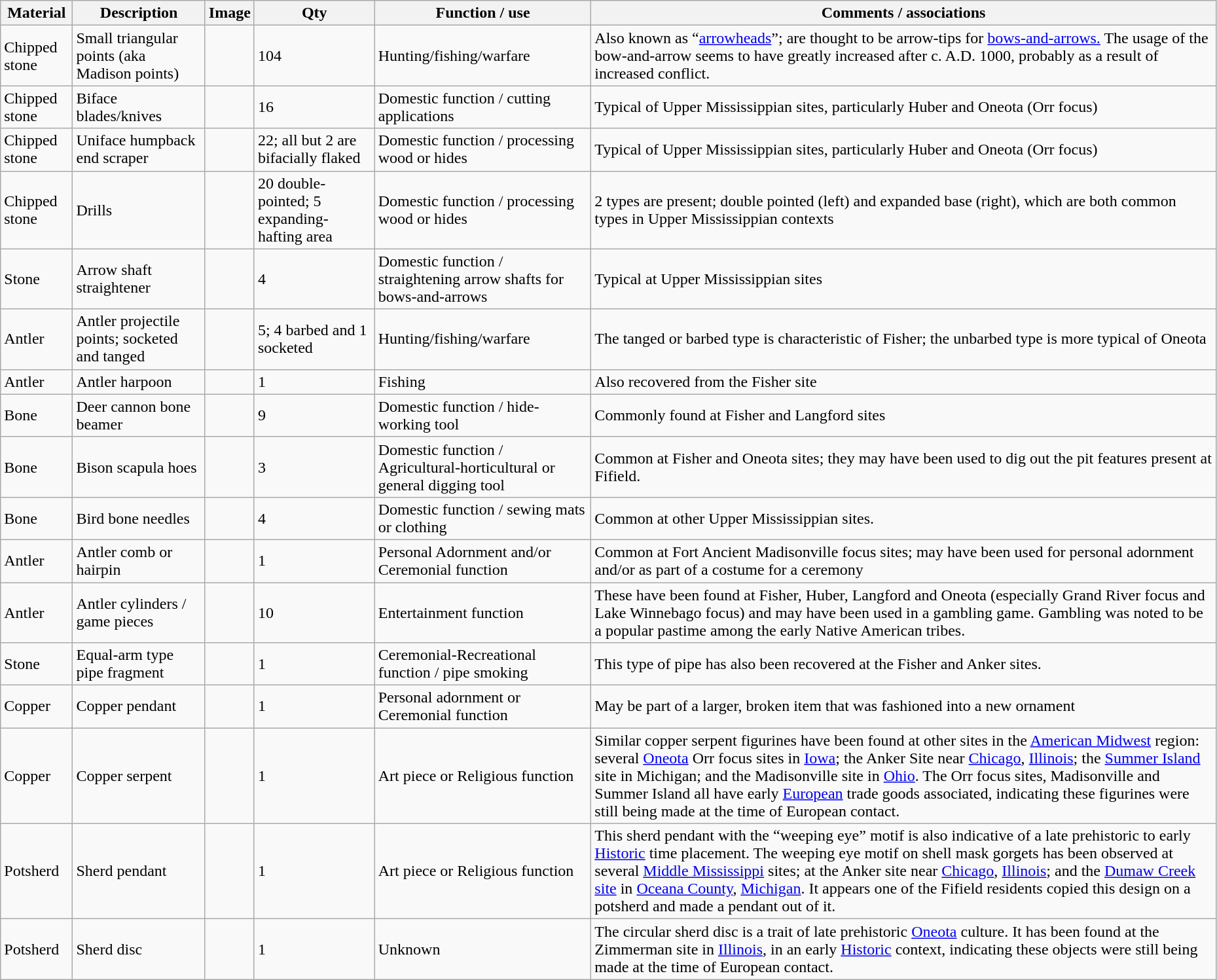<table class="wikitable sortable" style="width:98%">
<tr>
<th>Material</th>
<th>Description</th>
<th>Image</th>
<th>Qty</th>
<th>Function / use</th>
<th>Comments / associations</th>
</tr>
<tr>
<td>Chipped stone</td>
<td>Small triangular points (aka Madison points)</td>
<td></td>
<td>104</td>
<td>Hunting/fishing/warfare</td>
<td>Also known as “<a href='#'>arrowheads</a>”; are thought to be arrow-tips for <a href='#'>bows-and-arrows.</a>  The usage of the bow-and-arrow seems to have greatly increased after c. A.D. 1000, probably as a result of increased conflict.</td>
</tr>
<tr>
<td>Chipped stone</td>
<td>Biface blades/knives</td>
<td></td>
<td>16</td>
<td>Domestic function / cutting applications</td>
<td>Typical of Upper Mississippian sites, particularly Huber and Oneota (Orr focus)</td>
</tr>
<tr>
<td>Chipped stone</td>
<td>Uniface humpback end scraper</td>
<td></td>
<td>22; all but 2 are bifacially flaked</td>
<td>Domestic function / processing wood or hides</td>
<td>Typical of Upper Mississippian sites, particularly Huber and Oneota (Orr focus)</td>
</tr>
<tr>
<td>Chipped stone</td>
<td>Drills</td>
<td></td>
<td>20 double-pointed; 5 expanding-hafting area</td>
<td>Domestic function / processing wood or hides</td>
<td>2 types are present; double pointed (left) and expanded base (right), which are both common types in Upper Mississippian contexts</td>
</tr>
<tr>
<td>Stone</td>
<td>Arrow shaft straightener</td>
<td></td>
<td>4</td>
<td>Domestic function / straightening arrow shafts for bows-and-arrows</td>
<td>Typical at Upper Mississippian sites</td>
</tr>
<tr>
<td>Antler</td>
<td>Antler projectile points; socketed and tanged</td>
<td></td>
<td>5; 4 barbed and 1 socketed</td>
<td>Hunting/fishing/warfare</td>
<td>The tanged or barbed type is characteristic of Fisher; the unbarbed type is more typical of Oneota</td>
</tr>
<tr>
<td>Antler</td>
<td>Antler harpoon</td>
<td></td>
<td>1</td>
<td>Fishing</td>
<td>Also recovered from the Fisher site</td>
</tr>
<tr>
<td>Bone</td>
<td>Deer cannon bone beamer</td>
<td></td>
<td>9</td>
<td>Domestic function / hide-working tool</td>
<td>Commonly found at Fisher and Langford sites</td>
</tr>
<tr>
<td>Bone</td>
<td>Bison scapula hoes</td>
<td></td>
<td>3</td>
<td>Domestic function / Agricultural-horticultural or general digging tool</td>
<td>Common at Fisher and Oneota sites; they may have been used to dig out the pit features present at Fifield.</td>
</tr>
<tr>
<td>Bone</td>
<td>Bird bone needles</td>
<td></td>
<td>4</td>
<td>Domestic function / sewing mats or clothing</td>
<td>Common at other Upper Mississippian sites.</td>
</tr>
<tr>
<td>Antler</td>
<td>Antler comb or hairpin</td>
<td></td>
<td>1</td>
<td>Personal Adornment and/or Ceremonial function</td>
<td>Common at Fort Ancient Madisonville focus sites; may have been used for personal adornment and/or as part of a costume for a ceremony</td>
</tr>
<tr>
<td>Antler</td>
<td>Antler cylinders / game pieces</td>
<td></td>
<td>10</td>
<td>Entertainment function</td>
<td>These have been found at Fisher, Huber, Langford and Oneota (especially Grand River focus and Lake Winnebago focus) and may have been used in a gambling game.  Gambling was noted to be a popular pastime among the early Native American tribes.</td>
</tr>
<tr>
<td>Stone</td>
<td>Equal-arm type pipe fragment</td>
<td></td>
<td>1</td>
<td>Ceremonial-Recreational function / pipe smoking</td>
<td>This type of pipe has also been recovered at the Fisher and Anker sites.</td>
</tr>
<tr>
<td>Copper</td>
<td>Copper pendant</td>
<td></td>
<td>1</td>
<td>Personal adornment or Ceremonial function</td>
<td>May be part of a larger, broken item that was fashioned into a new ornament</td>
</tr>
<tr>
<td>Copper</td>
<td>Copper serpent</td>
<td></td>
<td>1</td>
<td>Art piece or Religious function</td>
<td>Similar copper serpent figurines have been found at other sites in the <a href='#'>American Midwest</a> region: several <a href='#'>Oneota</a> Orr focus sites in <a href='#'>Iowa</a>; the Anker Site near <a href='#'>Chicago</a>, <a href='#'>Illinois</a>; the <a href='#'>Summer Island</a> site in Michigan; and the Madisonville site in <a href='#'>Ohio</a>.  The Orr focus sites, Madisonville and Summer Island all have early <a href='#'>European</a> trade goods associated, indicating these figurines were still being made at the time of European contact.</td>
</tr>
<tr>
<td>Potsherd</td>
<td>Sherd pendant</td>
<td></td>
<td>1</td>
<td>Art piece or Religious function</td>
<td>This sherd pendant with the “weeping eye” motif is also indicative of a late prehistoric to early <a href='#'>Historic</a> time placement.  The weeping eye motif on shell mask gorgets has been observed at several <a href='#'>Middle Mississippi</a> sites; at the Anker site near <a href='#'>Chicago</a>, <a href='#'>Illinois</a>; and the <a href='#'>Dumaw Creek site</a> in <a href='#'>Oceana County</a>, <a href='#'>Michigan</a>.  It appears one  of the Fifield residents copied this design on a potsherd and made a pendant out of it.</td>
</tr>
<tr>
<td>Potsherd</td>
<td>Sherd disc</td>
<td></td>
<td>1</td>
<td>Unknown</td>
<td>The circular sherd disc is a trait of late prehistoric <a href='#'>Oneota</a> culture.  It has been found at the Zimmerman site in <a href='#'>Illinois</a>, in an early <a href='#'>Historic</a> context, indicating these objects were still being made at the time of European contact.</td>
</tr>
</table>
